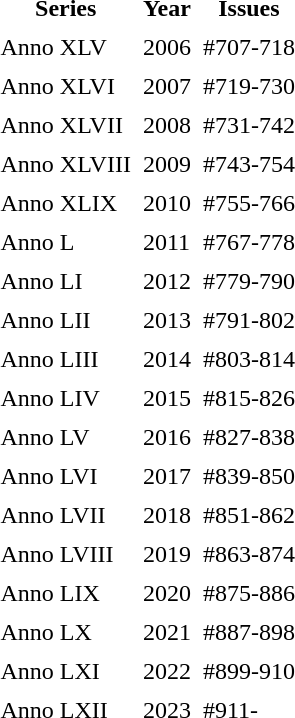<table cellpadding=3>
<tr>
<th>Series</th>
<th>Year</th>
<th>Issues</th>
</tr>
<tr>
<td>Anno XLV</td>
<td>2006</td>
<td>#707-718</td>
</tr>
<tr>
<td>Anno XLVI</td>
<td>2007</td>
<td>#719-730</td>
</tr>
<tr>
<td>Anno XLVII</td>
<td>2008</td>
<td>#731-742</td>
</tr>
<tr>
<td>Anno XLVIII</td>
<td>2009</td>
<td>#743-754</td>
</tr>
<tr>
<td>Anno XLIX</td>
<td>2010</td>
<td>#755-766</td>
</tr>
<tr>
<td>Anno L</td>
<td>2011</td>
<td>#767-778</td>
</tr>
<tr>
<td>Anno LI</td>
<td>2012</td>
<td>#779-790</td>
</tr>
<tr>
<td>Anno LII</td>
<td>2013</td>
<td>#791-802</td>
</tr>
<tr>
<td>Anno LIII</td>
<td>2014</td>
<td>#803-814</td>
</tr>
<tr>
<td>Anno LIV</td>
<td>2015</td>
<td>#815-826</td>
</tr>
<tr>
<td>Anno LV</td>
<td>2016</td>
<td>#827-838</td>
</tr>
<tr>
<td>Anno LVI</td>
<td>2017</td>
<td>#839-850</td>
</tr>
<tr>
<td>Anno LVII</td>
<td>2018</td>
<td>#851-862</td>
</tr>
<tr>
<td>Anno LVIII</td>
<td>2019</td>
<td>#863-874</td>
</tr>
<tr>
<td>Anno LIX</td>
<td>2020</td>
<td>#875-886</td>
</tr>
<tr>
<td>Anno LX</td>
<td>2021</td>
<td>#887-898</td>
</tr>
<tr>
<td>Anno LXI</td>
<td>2022</td>
<td>#899-910</td>
</tr>
<tr>
<td>Anno LXII</td>
<td>2023</td>
<td>#911-</td>
</tr>
</table>
